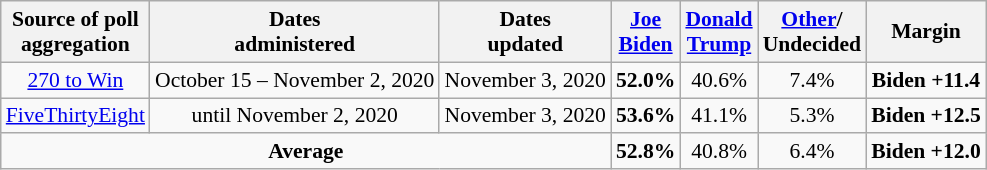<table class="wikitable sortable" style="text-align:center;font-size:90%;line-height:17px">
<tr>
<th>Source of poll<br>aggregation</th>
<th>Dates<br> administered</th>
<th>Dates<br> updated</th>
<th class="unsortable"><a href='#'>Joe<br>Biden</a><br><small></small></th>
<th class="unsortable"><a href='#'>Donald<br>Trump</a><br><small></small></th>
<th class="unsortable"><a href='#'>Other</a>/<br>Undecided<br></th>
<th>Margin</th>
</tr>
<tr>
<td><a href='#'>270 to Win</a></td>
<td>October 15 – November 2, 2020</td>
<td>November 3, 2020</td>
<td><strong>52.0%</strong></td>
<td>40.6%</td>
<td>7.4%</td>
<td><strong>Biden +11.4</strong><br></td>
</tr>
<tr>
<td><a href='#'>FiveThirtyEight</a></td>
<td>until November 2, 2020</td>
<td>November 3, 2020</td>
<td><strong>53.6%</strong></td>
<td>41.1%</td>
<td>5.3%</td>
<td><strong>Biden +12.5</strong></td>
</tr>
<tr>
<td colspan="3"><strong>Average</strong></td>
<td><strong>52.8%</strong></td>
<td>40.8%</td>
<td>6.4%</td>
<td><strong>Biden +12.0</strong></td>
</tr>
</table>
